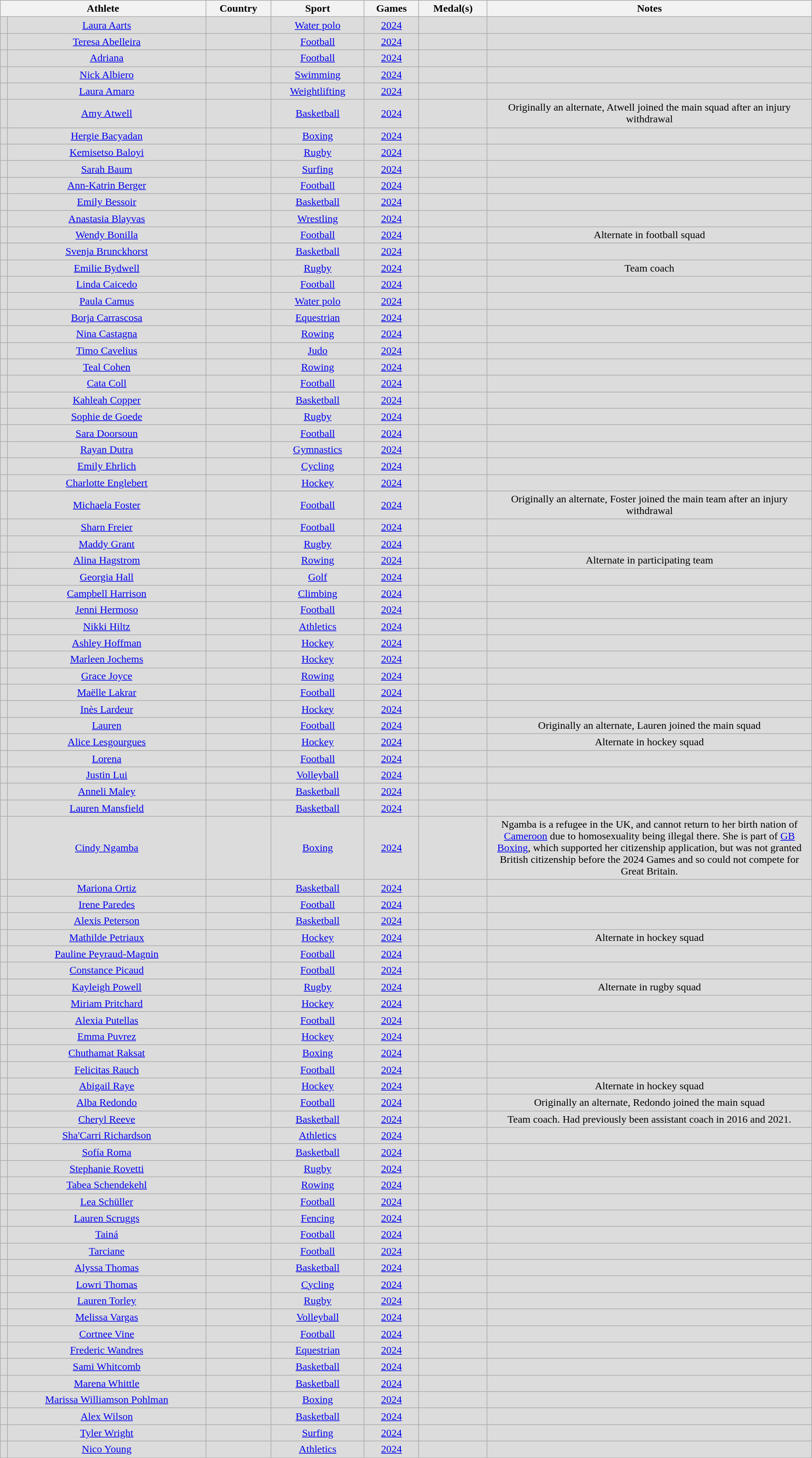<table class="wikitable sortable" style="text-align:center">
<tr>
<th colspan=2>Athlete</th>
<th>Country</th>
<th>Sport</th>
<th>Games</th>
<th>Medal(s)</th>
<th class="unsortable"  style="text-align:center; width:40%;">Notes</th>
</tr>
<tr style="background:#DCDCDC" >
<td data-sort-value="Aarts, Laura"></td>
<td><a href='#'>Laura Aarts</a> </td>
<td></td>
<td><a href='#'>Water polo</a></td>
<td><a href='#'>2024</a></td>
<td></td>
<td></td>
</tr>
<tr style="background:#DCDCDC">
<td data-sort-value="Abelleira, Teresa"></td>
<td><a href='#'>Teresa Abelleira</a> </td>
<td></td>
<td><a href='#'>Football</a></td>
<td><a href='#'>2024</a></td>
<td></td>
<td></td>
</tr>
<tr style="background:#DCDCDC">
<td data-sort-value="Adriana"></td>
<td><a href='#'>Adriana</a> </td>
<td></td>
<td><a href='#'>Football</a></td>
<td><a href='#'>2024</a></td>
<td></td>
<td></td>
</tr>
<tr style="background:#DCDCDC">
<td data-sort-value="Albiero, Nick"></td>
<td><a href='#'>Nick Albiero</a> </td>
<td></td>
<td><a href='#'>Swimming</a></td>
<td><a href='#'>2024</a></td>
<td></td>
<td></td>
</tr>
<tr style="background:#DCDCDC">
<td data-sort-value="Amaro, Laura"></td>
<td><a href='#'>Laura Amaro</a> </td>
<td></td>
<td><a href='#'>Weightlifting</a></td>
<td><a href='#'>2024</a></td>
<td></td>
<td></td>
</tr>
<tr style="background:#DCDCDC">
<td data-sort-value="Atwell, Amy"></td>
<td><a href='#'>Amy Atwell</a> </td>
<td></td>
<td><a href='#'>Basketball</a></td>
<td><a href='#'>2024</a></td>
<td></td>
<td>Originally an alternate, Atwell joined the main squad after an injury withdrawal</td>
</tr>
<tr style="background:#DCDCDC">
<td data-sort-value="Bacyadan, Hergie"><br></td>
<td><a href='#'>Hergie Bacyadan</a> </td>
<td></td>
<td><a href='#'>Boxing</a></td>
<td><a href='#'>2024</a></td>
<td></td>
<td></td>
</tr>
<tr style="background:#DCDCDC">
<td data-sort-value="Baloyi, Kemisetso"></td>
<td><a href='#'>Kemisetso Baloyi</a> </td>
<td></td>
<td><a href='#'>Rugby</a></td>
<td><a href='#'>2024</a></td>
<td></td>
<td></td>
</tr>
<tr style="background:#DCDCDC">
<td data-sort-value="Baum, Sarah"></td>
<td><a href='#'>Sarah Baum</a> </td>
<td></td>
<td><a href='#'>Surfing</a></td>
<td><a href='#'>2024</a></td>
<td></td>
<td></td>
</tr>
<tr style="background:#DCDCDC">
<td data-sort-value="Berger, AnnKatrin"></td>
<td><a href='#'>Ann-Katrin Berger</a> </td>
<td></td>
<td><a href='#'>Football</a></td>
<td><a href='#'>2024</a></td>
<td></td>
<td></td>
</tr>
<tr style="background:#DCDCDC">
<td data-sort-value="Bessoir, Emily"></td>
<td><a href='#'>Emily Bessoir</a> </td>
<td></td>
<td><a href='#'>Basketball</a></td>
<td><a href='#'>2024</a></td>
<td></td>
<td></td>
</tr>
<tr style="background:#DCDCDC">
<td data-sort-value="Blayvas, Anastasia"></td>
<td><a href='#'>Anastasia Blayvas</a> </td>
<td></td>
<td><a href='#'>Wrestling</a></td>
<td><a href='#'>2024</a></td>
<td></td>
<td></td>
</tr>
<tr style="background:#DCDCDC">
<td data-sort-value="Bonilla, Wendy"></td>
<td><a href='#'>Wendy Bonilla</a> </td>
<td></td>
<td><a href='#'>Football</a></td>
<td><a href='#'>2024</a></td>
<td></td>
<td>Alternate in football squad</td>
</tr>
<tr style="background:#DCDCDC">
<td data-sort-value="Brunckhorst, Svenja"></td>
<td><a href='#'>Svenja Brunckhorst</a> </td>
<td></td>
<td><a href='#'>Basketball</a></td>
<td><a href='#'>2024</a></td>
<td></td>
<td></td>
</tr>
<tr style="background:#DCDCDC">
<td data-sort-value="Bydwell, Emilie"></td>
<td><a href='#'>Emilie Bydwell</a> </td>
<td></td>
<td><a href='#'>Rugby</a></td>
<td><a href='#'>2024</a></td>
<td></td>
<td>Team coach</td>
</tr>
<tr style="background:#DCDCDC">
<td data-sort-value="Caicedo, Linda"></td>
<td><a href='#'>Linda Caicedo</a> </td>
<td></td>
<td><a href='#'>Football</a></td>
<td><a href='#'>2024</a></td>
<td></td>
<td></td>
</tr>
<tr style="background:#DCDCDC">
<td data-sort-value="Camus, Paula"></td>
<td><a href='#'>Paula Camus</a> </td>
<td></td>
<td><a href='#'>Water polo</a></td>
<td><a href='#'>2024</a></td>
<td></td>
<td></td>
</tr>
<tr style="background:#DCDCDC">
<td data-sort-value="Carrascosa, Borja"></td>
<td><a href='#'>Borja Carrascosa</a> </td>
<td></td>
<td><a href='#'>Equestrian</a></td>
<td><a href='#'>2024</a></td>
<td></td>
<td></td>
</tr>
<tr style="background:#DCDCDC">
<td data-sort-value="Castagna, Nina"></td>
<td><a href='#'>Nina Castagna</a> </td>
<td></td>
<td><a href='#'>Rowing</a></td>
<td><a href='#'>2024</a></td>
<td></td>
<td></td>
</tr>
<tr style="background:#DCDCDC">
<td data-sort-value="Cavelius, Timo"></td>
<td><a href='#'>Timo Cavelius</a> </td>
<td></td>
<td><a href='#'>Judo</a></td>
<td><a href='#'>2024</a></td>
<td></td>
<td></td>
</tr>
<tr style="background:#DCDCDC">
<td data-sort-value="Cohen, Teal"></td>
<td><a href='#'>Teal Cohen</a> </td>
<td></td>
<td><a href='#'>Rowing</a></td>
<td><a href='#'>2024</a></td>
<td></td>
<td></td>
</tr>
<tr style="background:#DCDCDC">
<td data-sort-value="Coll, Cata"></td>
<td><a href='#'>Cata Coll</a> </td>
<td></td>
<td><a href='#'>Football</a></td>
<td><a href='#'>2024</a></td>
<td></td>
<td></td>
</tr>
<tr style="background:#DCDCDC">
<td data-sort-value="Copper, Kahleah"></td>
<td><a href='#'>Kahleah Copper</a> </td>
<td></td>
<td><a href='#'>Basketball</a></td>
<td><a href='#'>2024</a></td>
<td></td>
<td></td>
</tr>
<tr style="background:#DCDCDC">
<td data-sort-value="deGoede, Sophie"></td>
<td><a href='#'>Sophie de Goede</a> </td>
<td></td>
<td><a href='#'>Rugby</a></td>
<td><a href='#'>2024</a></td>
<td></td>
<td></td>
</tr>
<tr style="background:#DCDCDC">
<td data-sort-value="Doorsoun, Sara"></td>
<td><a href='#'>Sara Doorsoun</a> </td>
<td></td>
<td><a href='#'>Football</a></td>
<td><a href='#'>2024</a></td>
<td></td>
<td></td>
</tr>
<tr style="background:#DCDCDC">
<td data-sort-value="Dutra, Rayan"></td>
<td><a href='#'>Rayan Dutra</a> </td>
<td></td>
<td><a href='#'>Gymnastics</a></td>
<td><a href='#'>2024</a></td>
<td></td>
<td></td>
</tr>
<tr style="background:#DCDCDC">
<td data-sort-value="Ehrlich, Emily"></td>
<td><a href='#'>Emily Ehrlich</a> </td>
<td></td>
<td><a href='#'>Cycling</a></td>
<td><a href='#'>2024</a></td>
<td></td>
<td></td>
</tr>
<tr style="background:#DCDCDC">
<td data-sort-value="Englebert, Charlotte"></td>
<td><a href='#'>Charlotte Englebert</a> </td>
<td></td>
<td><a href='#'>Hockey</a></td>
<td><a href='#'>2024</a></td>
<td></td>
<td></td>
</tr>
<tr style="background:#DCDCDC">
<td data-sort-value="Foster, Michaela"></td>
<td><a href='#'>Michaela Foster</a> </td>
<td></td>
<td><a href='#'>Football</a></td>
<td><a href='#'>2024</a></td>
<td></td>
<td>Originally an alternate, Foster joined the main team after an injury withdrawal</td>
</tr>
<tr style="background:#DCDCDC">
<td data-sort-value="Freier, Sharn"></td>
<td><a href='#'>Sharn Freier</a> </td>
<td></td>
<td><a href='#'>Football</a></td>
<td><a href='#'>2024</a></td>
<td></td>
<td></td>
</tr>
<tr style="background:#DCDCDC">
<td data-sort-value="Grant, Maddy"></td>
<td><a href='#'>Maddy Grant</a> </td>
<td></td>
<td><a href='#'>Rugby</a></td>
<td><a href='#'>2024</a></td>
<td></td>
<td></td>
</tr>
<tr style="background:#DCDCDC">
<td data-sort-value="Hagstrom, Alina"></td>
<td><a href='#'>Alina Hagstrom</a> </td>
<td></td>
<td><a href='#'>Rowing</a></td>
<td><a href='#'>2024</a></td>
<td></td>
<td>Alternate in participating team</td>
</tr>
<tr style="background:#DCDCDC">
<td data-sort-value="Hall, Georgia"></td>
<td><a href='#'>Georgia Hall</a> </td>
<td></td>
<td><a href='#'>Golf</a></td>
<td><a href='#'>2024</a></td>
<td></td>
<td></td>
</tr>
<tr style="background:#DCDCDC">
<td data-sort-value="Harrison, Campbell"></td>
<td><a href='#'>Campbell Harrison</a> </td>
<td></td>
<td><a href='#'>Climbing</a></td>
<td><a href='#'>2024</a></td>
<td></td>
<td></td>
</tr>
<tr style="background:#DCDCDC">
<td data-sort-value="Hermoso, Jenni"></td>
<td><a href='#'>Jenni Hermoso</a> </td>
<td></td>
<td><a href='#'>Football</a></td>
<td><a href='#'>2024</a></td>
<td></td>
<td></td>
</tr>
<tr style="background:#DCDCDC">
<td data-sort-value="Hiltz, Nikki"></td>
<td><a href='#'>Nikki Hiltz</a> </td>
<td></td>
<td><a href='#'>Athletics</a></td>
<td><a href='#'>2024</a></td>
<td></td>
<td></td>
</tr>
<tr style="background:#DCDCDC">
<td data-sort-value="Hoffman, Ashley"></td>
<td><a href='#'>Ashley Hoffman</a> </td>
<td></td>
<td><a href='#'>Hockey</a></td>
<td><a href='#'>2024</a></td>
<td></td>
<td></td>
</tr>
<tr style="background:#DCDCDC">
<td data-sort-value="Jochems, Marleen"></td>
<td><a href='#'>Marleen Jochems</a> </td>
<td></td>
<td><a href='#'>Hockey</a></td>
<td><a href='#'>2024</a></td>
<td></td>
<td></td>
</tr>
<tr style="background:#DCDCDC">
<td data-sort-value="Joyce, Grace"></td>
<td><a href='#'>Grace Joyce</a> </td>
<td></td>
<td><a href='#'>Rowing</a></td>
<td><a href='#'>2024</a></td>
<td></td>
<td></td>
</tr>
<tr style="background:#DCDCDC">
<td data-sort-value="Lakrar, Maëlle"></td>
<td><a href='#'>Maëlle Lakrar</a> </td>
<td></td>
<td><a href='#'>Football</a></td>
<td><a href='#'>2024</a></td>
<td></td>
<td></td>
</tr>
<tr style="background:#DCDCDC">
<td data-sort-value="Lardeur, Ines"></td>
<td><a href='#'>Inès Lardeur</a> </td>
<td></td>
<td><a href='#'>Hockey</a></td>
<td><a href='#'>2024</a></td>
<td></td>
<td></td>
</tr>
<tr style="background:#DCDCDC">
<td data-sort-value="Lauren"></td>
<td><a href='#'>Lauren</a> </td>
<td></td>
<td><a href='#'>Football</a></td>
<td><a href='#'>2024</a></td>
<td></td>
<td>Originally an alternate, Lauren joined the main squad</td>
</tr>
<tr style="background:#DCDCDC">
<td data-sort-value="Lesgourgues, Alice"></td>
<td><a href='#'>Alice Lesgourgues</a> </td>
<td></td>
<td><a href='#'>Hockey</a></td>
<td><a href='#'>2024</a></td>
<td></td>
<td>Alternate in hockey squad</td>
</tr>
<tr style="background:#DCDCDC">
<td data-sort-value="Lorena"></td>
<td><a href='#'>Lorena</a> </td>
<td></td>
<td><a href='#'>Football</a></td>
<td><a href='#'>2024</a></td>
<td></td>
<td></td>
</tr>
<tr style="background:#DCDCDC">
<td data-sort-value="Lui, Justin"></td>
<td><a href='#'>Justin Lui</a> </td>
<td></td>
<td><a href='#'>Volleyball</a></td>
<td><a href='#'>2024</a></td>
<td></td>
<td></td>
</tr>
<tr style="background:#DCDCDC">
<td data-sort-value="Maley, Anneli"></td>
<td><a href='#'>Anneli Maley</a> </td>
<td></td>
<td><a href='#'>Basketball</a></td>
<td><a href='#'>2024</a></td>
<td></td>
<td></td>
</tr>
<tr style="background:#DCDCDC">
<td data-sort-value="Mansfield, Lauren"></td>
<td><a href='#'>Lauren Mansfield</a> </td>
<td></td>
<td><a href='#'>Basketball</a></td>
<td><a href='#'>2024</a></td>
<td></td>
<td></td>
</tr>
<tr style="background:#DCDCDC">
<td data-sort-value="Ngamba, Cindy"></td>
<td><a href='#'>Cindy Ngamba</a> </td>
<td></td>
<td><a href='#'>Boxing</a></td>
<td><a href='#'>2024</a></td>
<td></td>
<td>Ngamba is a refugee in the UK, and cannot return to her birth nation of <a href='#'>Cameroon</a> due to homosexuality being illegal there. She is part of <a href='#'>GB Boxing</a>, which supported her citizenship application, but was not granted British citizenship before the 2024 Games and so could not compete for Great Britain.</td>
</tr>
<tr style="background:#DCDCDC">
<td data-sort-value="Ortiz, Mariona"></td>
<td><a href='#'>Mariona Ortiz</a> </td>
<td></td>
<td><a href='#'>Basketball</a></td>
<td><a href='#'>2024</a></td>
<td></td>
<td></td>
</tr>
<tr style="background:#DCDCDC">
<td data-sort-value="Paredes, Irene"></td>
<td><a href='#'>Irene Paredes</a> </td>
<td></td>
<td><a href='#'>Football</a></td>
<td><a href='#'>2024</a></td>
<td></td>
<td></td>
</tr>
<tr style="background:#DCDCDC">
<td data-sort-value="Peterson, Alexis"></td>
<td><a href='#'>Alexis Peterson</a> </td>
<td></td>
<td><a href='#'>Basketball</a></td>
<td><a href='#'>2024</a></td>
<td></td>
<td></td>
</tr>
<tr style="background:#DCDCDC">
<td data-sort-value="Petriaux, Mathilde"></td>
<td><a href='#'>Mathilde Petriaux</a> </td>
<td></td>
<td><a href='#'>Hockey</a></td>
<td><a href='#'>2024</a></td>
<td></td>
<td>Alternate in hockey squad</td>
</tr>
<tr style="background:#DCDCDC">
<td data-sort-value="Peyraud-Magnin, Pauline"></td>
<td><a href='#'>Pauline Peyraud-Magnin</a> </td>
<td></td>
<td><a href='#'>Football</a></td>
<td><a href='#'>2024</a></td>
<td></td>
<td></td>
</tr>
<tr style="background:#DCDCDC">
<td data-sort-value="Picaud, Constance"></td>
<td><a href='#'>Constance Picaud</a> </td>
<td></td>
<td><a href='#'>Football</a></td>
<td><a href='#'>2024</a></td>
<td></td>
<td></td>
</tr>
<tr style="background:#DCDCDC">
<td data-sort-value="Powell, Kayleigh"></td>
<td><a href='#'>Kayleigh Powell</a> </td>
<td></td>
<td><a href='#'>Rugby</a></td>
<td><a href='#'>2024</a></td>
<td></td>
<td>Alternate in rugby squad</td>
</tr>
<tr style="background:#DCDCDC">
<td data-sort-value="Pritchard, Miriam"></td>
<td><a href='#'>Miriam Pritchard</a> </td>
<td></td>
<td><a href='#'>Hockey</a></td>
<td><a href='#'>2024</a></td>
<td></td>
<td></td>
</tr>
<tr style="background:#DCDCDC">
<td data-sort-value="Putellas, Alexia"></td>
<td><a href='#'>Alexia Putellas</a> </td>
<td></td>
<td><a href='#'>Football</a></td>
<td><a href='#'>2024</a></td>
<td></td>
<td></td>
</tr>
<tr style="background:#DCDCDC">
<td data-sort-value="Puvrez, Emma"></td>
<td><a href='#'>Emma Puvrez</a> </td>
<td></td>
<td><a href='#'>Hockey</a></td>
<td><a href='#'>2024</a></td>
<td></td>
<td></td>
</tr>
<tr style="background:#DCDCDC">
<td data-sort-value="Raksat, Chuthamat"></td>
<td><a href='#'>Chuthamat Raksat</a> </td>
<td></td>
<td><a href='#'>Boxing</a></td>
<td><a href='#'>2024</a></td>
<td></td>
<td></td>
</tr>
<tr style="background:#DCDCDC">
<td data-sort-value="Rauch, Felicitas"></td>
<td><a href='#'>Felicitas Rauch</a> </td>
<td></td>
<td><a href='#'>Football</a></td>
<td><a href='#'>2024</a></td>
<td></td>
<td></td>
</tr>
<tr style="background:#DCDCDC">
<td data-sort-value="Raye, Abigail"></td>
<td><a href='#'>Abigail Raye</a> </td>
<td></td>
<td><a href='#'>Hockey</a></td>
<td><a href='#'>2024</a></td>
<td></td>
<td>Alternate in hockey squad</td>
</tr>
<tr style="background:#DCDCDC">
<td data-sort-value="Redondo, Alba"></td>
<td><a href='#'>Alba Redondo</a> </td>
<td></td>
<td><a href='#'>Football</a></td>
<td><a href='#'>2024</a></td>
<td></td>
<td>Originally an alternate, Redondo joined the main squad</td>
</tr>
<tr style="background:#DCDCDC">
<td data-sort-value="Reeve, Cheryl"></td>
<td><a href='#'>Cheryl Reeve</a> </td>
<td></td>
<td><a href='#'>Basketball</a></td>
<td><a href='#'>2024</a></td>
<td></td>
<td>Team coach. Had previously been assistant coach in 2016 and 2021.</td>
</tr>
<tr style="background:#DCDCDC">
<td data-sort-value="Richardson, Shacarri"></td>
<td><a href='#'>Sha'Carri Richardson</a> </td>
<td></td>
<td><a href='#'>Athletics</a></td>
<td><a href='#'>2024</a></td>
<td></td>
<td></td>
</tr>
<tr style="background:#DCDCDC">
<td data-sort-value="Roma, Sofia"></td>
<td><a href='#'>Sofía Roma</a> </td>
<td></td>
<td><a href='#'>Basketball</a></td>
<td><a href='#'>2024</a></td>
<td></td>
<td></td>
</tr>
<tr style="background:#DCDCDC">
<td data-sort-value="Rovetti, Stephanie"></td>
<td><a href='#'>Stephanie Rovetti</a> </td>
<td></td>
<td><a href='#'>Rugby</a></td>
<td><a href='#'>2024</a></td>
<td></td>
<td></td>
</tr>
<tr style="background:#DCDCDC">
<td data-sort-value="Schendekehl, Tabea"></td>
<td><a href='#'>Tabea Schendekehl</a> </td>
<td></td>
<td><a href='#'>Rowing</a></td>
<td><a href='#'>2024</a></td>
<td></td>
<td></td>
</tr>
<tr style="background:#DCDCDC">
<td data-sort-value="Schuller, Lea"></td>
<td><a href='#'>Lea Schüller</a> </td>
<td></td>
<td><a href='#'>Football</a></td>
<td><a href='#'>2024</a></td>
<td></td>
<td></td>
</tr>
<tr style="background:#DCDCDC">
<td data-sort-value="Scruggs, Lauren"></td>
<td><a href='#'>Lauren Scruggs</a> </td>
<td></td>
<td><a href='#'>Fencing</a></td>
<td><a href='#'>2024</a></td>
<td></td>
<td></td>
</tr>
<tr style="background:#DCDCDC">
<td data-sort-value="Taina"></td>
<td><a href='#'>Tainá</a> </td>
<td></td>
<td><a href='#'>Football</a></td>
<td><a href='#'>2024</a></td>
<td></td>
<td></td>
</tr>
<tr style="background:#DCDCDC">
<td data-sort-value="Tarciane"></td>
<td><a href='#'>Tarciane</a> </td>
<td></td>
<td><a href='#'>Football</a></td>
<td><a href='#'>2024</a></td>
<td></td>
<td></td>
</tr>
<tr style="background:#DCDCDC">
<td data-sort-value="Thomas, Alyssa"></td>
<td><a href='#'>Alyssa Thomas</a> </td>
<td></td>
<td><a href='#'>Basketball</a></td>
<td><a href='#'>2024</a></td>
<td></td>
<td></td>
</tr>
<tr style="background:#DCDCDC">
<td data-sort-value="Thomas, Lowri"></td>
<td><a href='#'>Lowri Thomas</a> </td>
<td></td>
<td><a href='#'>Cycling</a></td>
<td><a href='#'>2024</a></td>
<td></td>
<td></td>
</tr>
<tr style="background:#DCDCDC">
<td data-sort-value="Torley, Lauren"></td>
<td><a href='#'>Lauren Torley</a> </td>
<td></td>
<td><a href='#'>Rugby</a></td>
<td><a href='#'>2024</a></td>
<td></td>
<td></td>
</tr>
<tr style="background:#DCDCDC">
<td data-sort-value="Vargas, Melissa"></td>
<td><a href='#'>Melissa Vargas</a> </td>
<td></td>
<td><a href='#'>Volleyball</a></td>
<td><a href='#'>2024</a></td>
<td></td>
<td></td>
</tr>
<tr style="background:#DCDCDC">
<td data-sort-value="Vine, Cortnee"></td>
<td><a href='#'>Cortnee Vine</a> </td>
<td></td>
<td><a href='#'>Football</a></td>
<td><a href='#'>2024</a></td>
<td></td>
<td></td>
</tr>
<tr style="background:#DCDCDC">
<td data-sort-value="Wandres, Frederic"></td>
<td><a href='#'>Frederic Wandres</a> </td>
<td></td>
<td><a href='#'>Equestrian</a></td>
<td><a href='#'>2024</a></td>
<td></td>
<td></td>
</tr>
<tr style="background:#DCDCDC">
<td data-sort-value="Whitcomb, Sami"></td>
<td><a href='#'>Sami Whitcomb</a> </td>
<td></td>
<td><a href='#'>Basketball</a></td>
<td><a href='#'>2024</a></td>
<td></td>
<td></td>
</tr>
<tr style="background:#DCDCDC">
<td data-sort-value="Whittle, Marena"></td>
<td><a href='#'>Marena Whittle</a> </td>
<td></td>
<td><a href='#'>Basketball</a></td>
<td><a href='#'>2024</a></td>
<td></td>
<td></td>
</tr>
<tr style="background:#DCDCDC">
<td data-sort-value="Williamson Pohlman, Marissa"></td>
<td><a href='#'>Marissa Williamson Pohlman</a> </td>
<td></td>
<td><a href='#'>Boxing</a></td>
<td><a href='#'>2024</a></td>
<td></td>
<td></td>
</tr>
<tr style="background:#DCDCDC">
<td data-sort-value="Wilson, Alex"></td>
<td><a href='#'>Alex Wilson</a> </td>
<td></td>
<td><a href='#'>Basketball</a></td>
<td><a href='#'>2024</a></td>
<td></td>
<td></td>
</tr>
<tr style="background:#DCDCDC">
<td data-sort-value="Wright, Tyler"></td>
<td><a href='#'>Tyler Wright</a> </td>
<td></td>
<td><a href='#'>Surfing</a></td>
<td><a href='#'>2024</a></td>
<td></td>
<td></td>
</tr>
<tr style="background:#DCDCDC">
<td data-sort-value="Young, Nico"></td>
<td><a href='#'>Nico Young</a> </td>
<td></td>
<td><a href='#'>Athletics</a></td>
<td><a href='#'>2024</a></td>
<td></td>
<td></td>
</tr>
</table>
